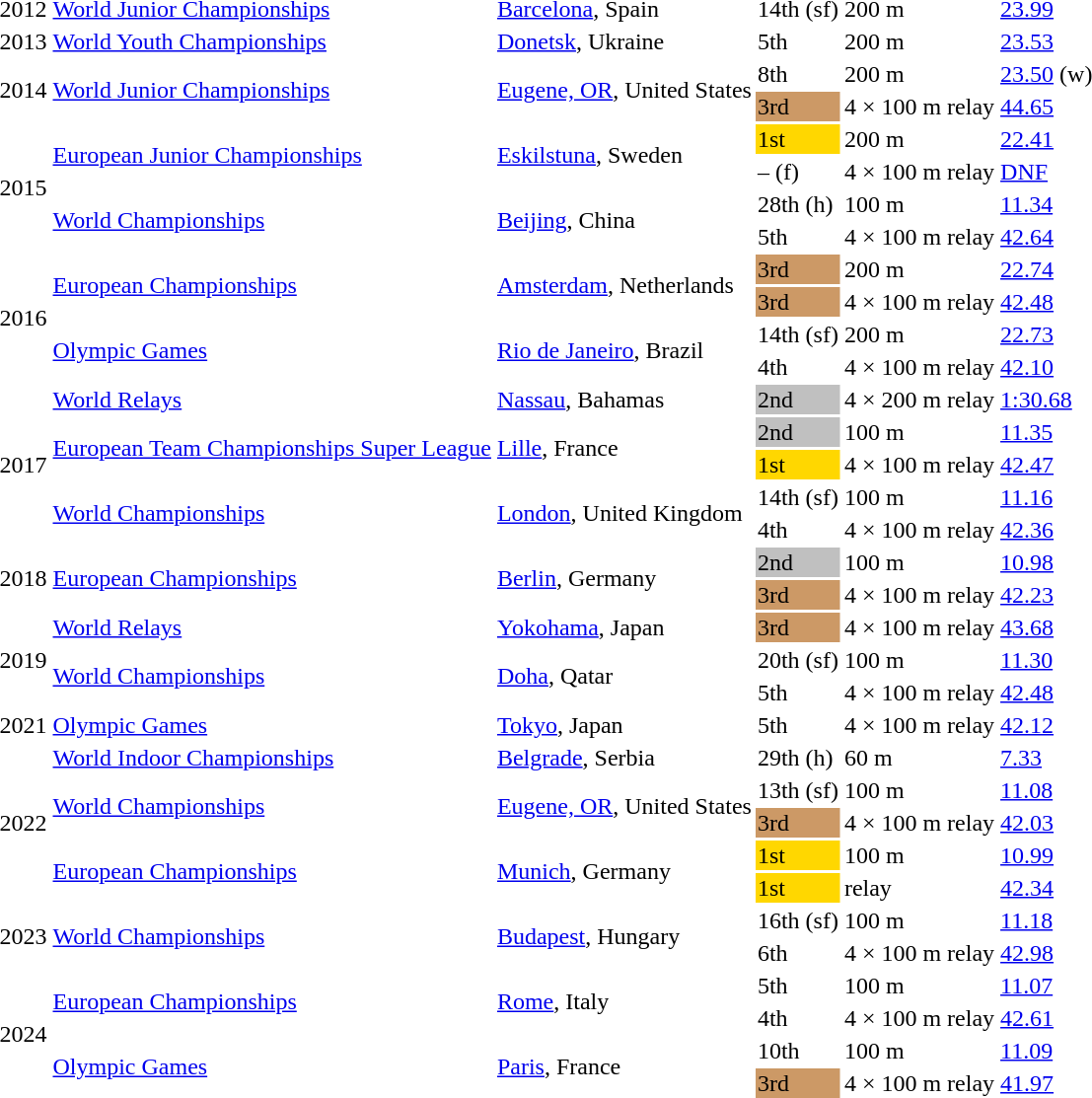<table>
<tr>
<td>2012</td>
<td><a href='#'>World Junior Championships</a></td>
<td><a href='#'>Barcelona</a>, Spain</td>
<td>14th (sf)</td>
<td>200 m</td>
<td><a href='#'>23.99</a></td>
</tr>
<tr>
<td>2013</td>
<td><a href='#'>World Youth Championships</a></td>
<td><a href='#'>Donetsk</a>, Ukraine</td>
<td>5th</td>
<td>200 m</td>
<td><a href='#'>23.53</a></td>
</tr>
<tr>
<td rowspan=2>2014</td>
<td rowspan=2><a href='#'>World Junior Championships</a></td>
<td rowspan=2><a href='#'>Eugene, OR</a>, United States</td>
<td>8th</td>
<td>200 m</td>
<td><a href='#'>23.50</a> (w)</td>
</tr>
<tr>
<td bgcolor=cc9966>3rd</td>
<td>4 × 100 m relay</td>
<td><a href='#'>44.65</a></td>
</tr>
<tr>
<td rowspan=4>2015</td>
<td rowspan=2><a href='#'>European Junior Championships</a></td>
<td rowspan=2><a href='#'>Eskilstuna</a>, Sweden</td>
<td bgcolor=gold>1st</td>
<td>200 m</td>
<td><a href='#'>22.41</a></td>
</tr>
<tr>
<td>– (f)</td>
<td>4 × 100 m relay</td>
<td><a href='#'>DNF</a></td>
</tr>
<tr>
<td rowspan=2><a href='#'>World Championships</a></td>
<td rowspan=2><a href='#'>Beijing</a>, China</td>
<td>28th (h)</td>
<td>100 m</td>
<td><a href='#'>11.34</a></td>
</tr>
<tr>
<td>5th</td>
<td>4 × 100 m relay</td>
<td><a href='#'>42.64</a></td>
</tr>
<tr>
<td rowspan=4>2016</td>
<td rowspan=2><a href='#'>European Championships</a></td>
<td rowspan=2><a href='#'>Amsterdam</a>, Netherlands</td>
<td bgcolor=cc9966>3rd</td>
<td>200 m</td>
<td><a href='#'>22.74</a></td>
</tr>
<tr>
<td bgcolor=cc9966>3rd</td>
<td>4 × 100 m relay</td>
<td><a href='#'>42.48</a></td>
</tr>
<tr>
<td rowspan=2><a href='#'>Olympic Games</a></td>
<td rowspan=2><a href='#'>Rio de Janeiro</a>, Brazil</td>
<td>14th (sf)</td>
<td>200 m</td>
<td><a href='#'>22.73</a></td>
</tr>
<tr>
<td>4th</td>
<td>4 × 100 m relay</td>
<td><a href='#'>42.10</a></td>
</tr>
<tr>
<td rowspan=5>2017</td>
<td><a href='#'>World Relays</a></td>
<td><a href='#'>Nassau</a>, Bahamas</td>
<td bgcolor=silver>2nd</td>
<td>4 × 200 m relay</td>
<td><a href='#'>1:30.68</a></td>
</tr>
<tr>
<td rowspan=2><a href='#'>European Team Championships Super League</a></td>
<td rowspan=2><a href='#'>Lille</a>, France</td>
<td bgcolor=silver>2nd</td>
<td>100 m</td>
<td><a href='#'>11.35</a></td>
</tr>
<tr>
<td bgcolor=gold>1st</td>
<td>4 × 100 m relay</td>
<td><a href='#'>42.47</a> </td>
</tr>
<tr>
<td rowspan=2><a href='#'>World Championships</a></td>
<td rowspan=2><a href='#'>London</a>, United Kingdom</td>
<td>14th (sf)</td>
<td>100 m</td>
<td><a href='#'>11.16</a></td>
</tr>
<tr>
<td>4th</td>
<td>4 × 100 m relay</td>
<td><a href='#'>42.36</a></td>
</tr>
<tr>
<td rowspan=2>2018</td>
<td rowspan=2><a href='#'>European Championships</a></td>
<td rowspan=2><a href='#'>Berlin</a>, Germany</td>
<td bgcolor=silver>2nd</td>
<td>100 m</td>
<td><a href='#'>10.98</a></td>
</tr>
<tr>
<td bgcolor=cc9966>3rd</td>
<td>4 × 100 m relay</td>
<td><a href='#'>42.23</a></td>
</tr>
<tr>
<td rowspan=3>2019</td>
<td><a href='#'>World Relays</a></td>
<td><a href='#'>Yokohama</a>, Japan</td>
<td bgcolor=cc9966>3rd</td>
<td>4 × 100 m relay</td>
<td><a href='#'>43.68</a></td>
</tr>
<tr>
<td rowspan=2><a href='#'>World Championships</a></td>
<td rowspan=2><a href='#'>Doha</a>, Qatar</td>
<td>20th (sf)</td>
<td>100 m</td>
<td><a href='#'>11.30</a></td>
</tr>
<tr>
<td>5th</td>
<td>4 × 100 m relay</td>
<td><a href='#'>42.48</a></td>
</tr>
<tr>
<td>2021</td>
<td><a href='#'>Olympic Games</a></td>
<td><a href='#'>Tokyo</a>, Japan</td>
<td>5th</td>
<td>4 × 100 m relay</td>
<td><a href='#'>42.12</a></td>
</tr>
<tr>
<td rowspan=5>2022</td>
<td><a href='#'>World Indoor Championships</a></td>
<td><a href='#'>Belgrade</a>, Serbia</td>
<td>29th (h)</td>
<td>60 m</td>
<td><a href='#'>7.33</a></td>
</tr>
<tr>
<td rowspan=2><a href='#'>World Championships</a></td>
<td rowspan=2><a href='#'>Eugene, OR</a>, United States</td>
<td>13th (sf)</td>
<td>100 m</td>
<td><a href='#'>11.08</a></td>
</tr>
<tr>
<td bgcolor=cc9966>3rd</td>
<td>4 × 100 m relay</td>
<td><a href='#'>42.03</a></td>
</tr>
<tr>
<td rowspan=2><a href='#'>European Championships</a></td>
<td rowspan=2><a href='#'>Munich</a>, Germany</td>
<td bgcolor=gold>1st</td>
<td>100 m</td>
<td><a href='#'>10.99</a></td>
</tr>
<tr>
<td bgcolor=gold>1st</td>
<td> relay</td>
<td><a href='#'>42.34</a></td>
</tr>
<tr>
<td rowspan=2>2023</td>
<td rowspan=2><a href='#'>World Championships</a></td>
<td rowspan=2><a href='#'>Budapest</a>, Hungary</td>
<td>16th (sf)</td>
<td>100 m</td>
<td><a href='#'>11.18</a></td>
</tr>
<tr>
<td>6th</td>
<td>4 × 100 m relay</td>
<td><a href='#'>42.98</a></td>
</tr>
<tr>
<td rowspan=4>2024</td>
<td rowspan=2><a href='#'>European Championships</a></td>
<td rowspan=2><a href='#'>Rome</a>, Italy</td>
<td>5th</td>
<td>100 m</td>
<td><a href='#'>11.07</a></td>
</tr>
<tr>
<td>4th</td>
<td>4 × 100 m relay</td>
<td><a href='#'>42.61</a></td>
</tr>
<tr>
<td rowspan=2><a href='#'>Olympic Games</a></td>
<td rowspan=2><a href='#'>Paris</a>, France</td>
<td>10th</td>
<td>100 m</td>
<td><a href='#'>11.09</a></td>
</tr>
<tr>
<td bgcolor=cc9966>3rd</td>
<td>4 × 100 m relay</td>
<td><a href='#'>41.97</a></td>
</tr>
<tr>
</tr>
</table>
